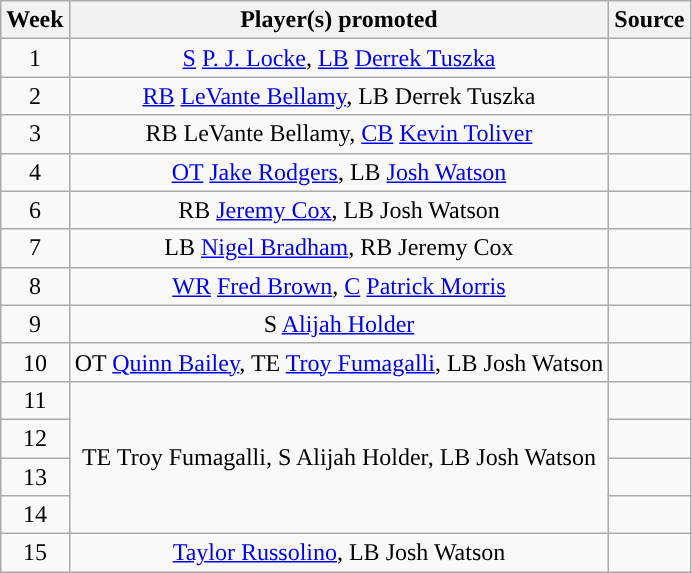<table class="wikitable" style="text-align:center">
<tr>
<th>Week</th>
<th>Player(s) promoted</th>
<th>Source</th>
</tr>
<tr>
<td>1</td>
<td><a href='#'>S</a> <a href='#'>P. J. Locke</a>, <a href='#'>LB</a> <a href='#'>Derrek Tuszka</a></td>
<td></td>
</tr>
<tr>
<td>2</td>
<td><a href='#'>RB</a> <a href='#'>LeVante Bellamy</a>, LB Derrek Tuszka</td>
<td></td>
</tr>
<tr>
<td>3</td>
<td>RB LeVante Bellamy, <a href='#'>CB</a> <a href='#'>Kevin Toliver</a></td>
<td></td>
</tr>
<tr>
<td>4</td>
<td><a href='#'>OT</a> <a href='#'>Jake Rodgers</a>, LB <a href='#'>Josh Watson</a></td>
<td></td>
</tr>
<tr>
<td>6</td>
<td>RB <a href='#'>Jeremy Cox</a>, LB Josh Watson</td>
<td></td>
</tr>
<tr>
<td>7</td>
<td>LB <a href='#'>Nigel Bradham</a>, RB Jeremy Cox</td>
<td></td>
</tr>
<tr>
<td>8</td>
<td><a href='#'>WR</a> <a href='#'>Fred Brown</a>, <a href='#'>C</a> <a href='#'>Patrick Morris</a></td>
<td></td>
</tr>
<tr>
<td>9</td>
<td>S <a href='#'>Alijah Holder</a></td>
<td></td>
</tr>
<tr>
<td>10</td>
<td>OT <a href='#'>Quinn Bailey</a>, TE <a href='#'>Troy Fumagalli</a>, LB Josh Watson</td>
<td></td>
</tr>
<tr>
<td>11</td>
<td rowspan=4>TE Troy Fumagalli, S Alijah Holder, LB Josh Watson</td>
<td></td>
</tr>
<tr>
<td>12</td>
<td></td>
</tr>
<tr>
<td>13</td>
<td></td>
</tr>
<tr>
<td>14</td>
<td></td>
</tr>
<tr>
<td>15</td>
<td><a href='#'>Taylor Russolino</a>, LB Josh Watson</td>
<td></td>
</tr>
</table>
